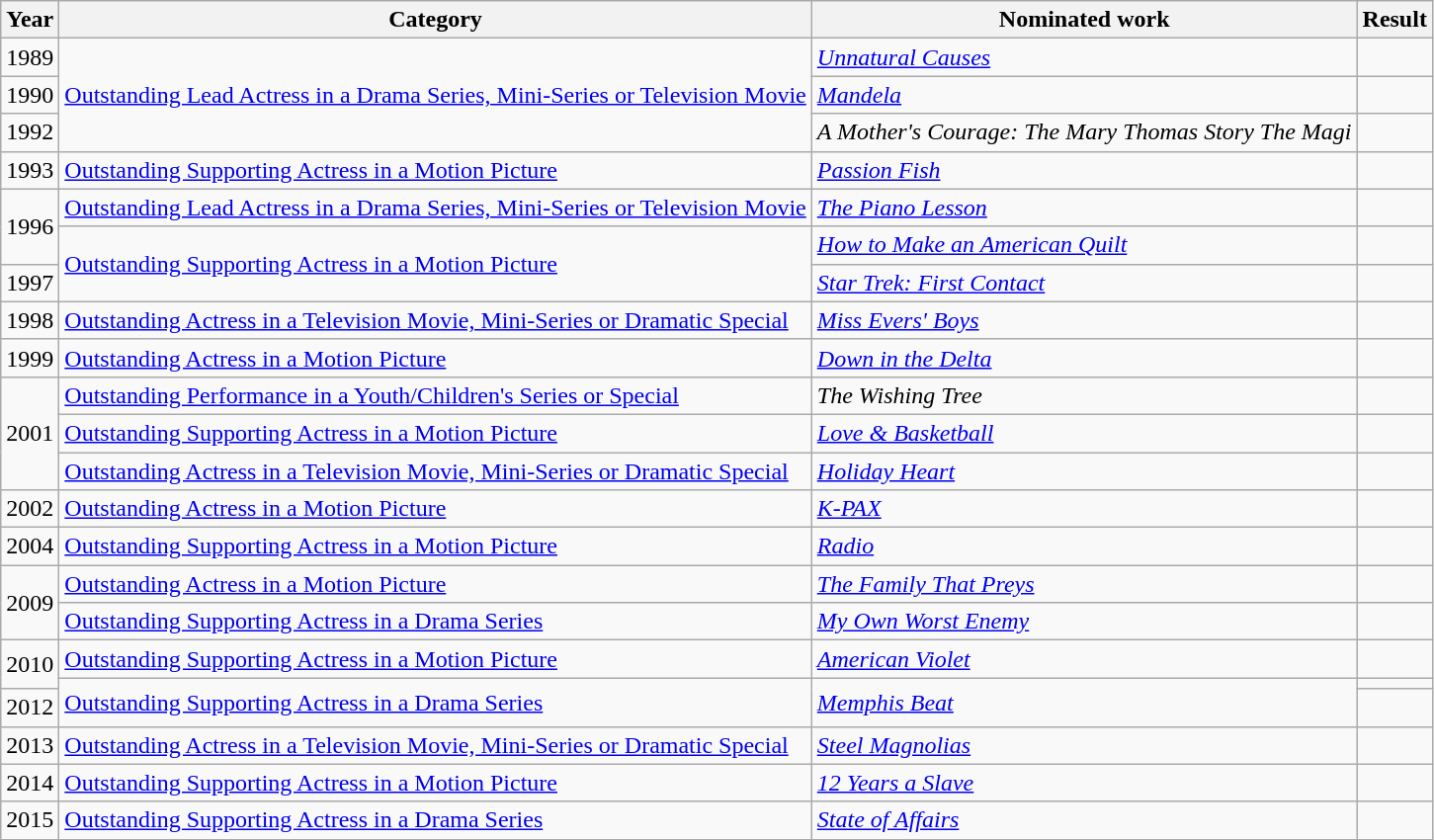<table class="wikitable sortable">
<tr>
<th>Year</th>
<th>Category</th>
<th>Nominated work</th>
<th>Result</th>
</tr>
<tr>
<td>1989</td>
<td rowspan="3"><a href='#'>Outstanding Lead Actress in a Drama Series, Mini-Series or Television Movie</a></td>
<td><em><a href='#'>Unnatural Causes</a></em></td>
<td></td>
</tr>
<tr>
<td>1990</td>
<td><em><a href='#'>Mandela</a></em></td>
<td></td>
</tr>
<tr>
<td>1992</td>
<td><em>A Mother's Courage: The Mary Thomas Story The Magi</em></td>
<td></td>
</tr>
<tr>
<td>1993</td>
<td><a href='#'>Outstanding Supporting Actress in a Motion Picture</a></td>
<td><em><a href='#'>Passion Fish</a></em></td>
<td></td>
</tr>
<tr>
<td rowspan="2">1996</td>
<td><a href='#'>Outstanding Lead Actress in a Drama Series, Mini-Series or Television Movie</a></td>
<td><em><a href='#'>The Piano Lesson</a></em></td>
<td></td>
</tr>
<tr>
<td rowspan="2"><a href='#'>Outstanding Supporting Actress in a Motion Picture</a></td>
<td><em><a href='#'>How to Make an American Quilt</a></em></td>
<td></td>
</tr>
<tr>
<td>1997</td>
<td><em><a href='#'>Star Trek: First Contact</a></em></td>
<td></td>
</tr>
<tr>
<td>1998</td>
<td><a href='#'>Outstanding Actress in a Television Movie, Mini-Series or Dramatic Special</a></td>
<td><em><a href='#'>Miss Evers' Boys</a></em></td>
<td></td>
</tr>
<tr>
<td>1999</td>
<td><a href='#'>Outstanding Actress in a Motion Picture</a></td>
<td><em><a href='#'>Down in the Delta</a></em></td>
<td></td>
</tr>
<tr>
<td rowspan="3">2001</td>
<td><a href='#'>Outstanding Performance in a Youth/Children's Series or Special</a></td>
<td><em>The Wishing Tree</em></td>
<td></td>
</tr>
<tr>
<td><a href='#'>Outstanding Supporting Actress in a Motion Picture</a></td>
<td><em><a href='#'>Love & Basketball</a></em></td>
<td></td>
</tr>
<tr>
<td><a href='#'>Outstanding Actress in a Television Movie, Mini-Series or Dramatic Special</a></td>
<td><em><a href='#'>Holiday Heart</a></em></td>
<td></td>
</tr>
<tr>
<td>2002</td>
<td><a href='#'>Outstanding Actress in a Motion Picture</a></td>
<td><em><a href='#'>K-PAX</a></em></td>
<td></td>
</tr>
<tr>
<td>2004</td>
<td><a href='#'>Outstanding Supporting Actress in a Motion Picture</a></td>
<td><em><a href='#'>Radio</a></em></td>
<td></td>
</tr>
<tr>
<td rowspan="2">2009</td>
<td><a href='#'>Outstanding Actress in a Motion Picture</a></td>
<td><em><a href='#'>The Family That Preys</a></em></td>
<td></td>
</tr>
<tr>
<td><a href='#'>Outstanding Supporting Actress in a Drama Series</a></td>
<td><em><a href='#'>My Own Worst Enemy</a></em></td>
<td></td>
</tr>
<tr>
<td rowspan="2">2010</td>
<td><a href='#'>Outstanding Supporting Actress in a Motion Picture</a></td>
<td><em><a href='#'>American Violet</a></em></td>
<td></td>
</tr>
<tr>
<td rowspan="2"><a href='#'>Outstanding Supporting Actress in a Drama Series</a></td>
<td rowspan="2"><em><a href='#'>Memphis Beat</a></em></td>
<td></td>
</tr>
<tr>
<td>2012</td>
<td></td>
</tr>
<tr>
<td>2013</td>
<td><a href='#'>Outstanding Actress in a Television Movie, Mini-Series or Dramatic Special</a></td>
<td><em><a href='#'>Steel Magnolias</a></em></td>
<td></td>
</tr>
<tr>
<td>2014</td>
<td><a href='#'>Outstanding Supporting Actress in a Motion Picture</a></td>
<td><em><a href='#'>12 Years a Slave</a></em></td>
<td></td>
</tr>
<tr>
<td>2015</td>
<td><a href='#'>Outstanding Supporting Actress in a Drama Series</a></td>
<td><em><a href='#'>State of Affairs</a></em></td>
<td></td>
</tr>
<tr>
</tr>
</table>
